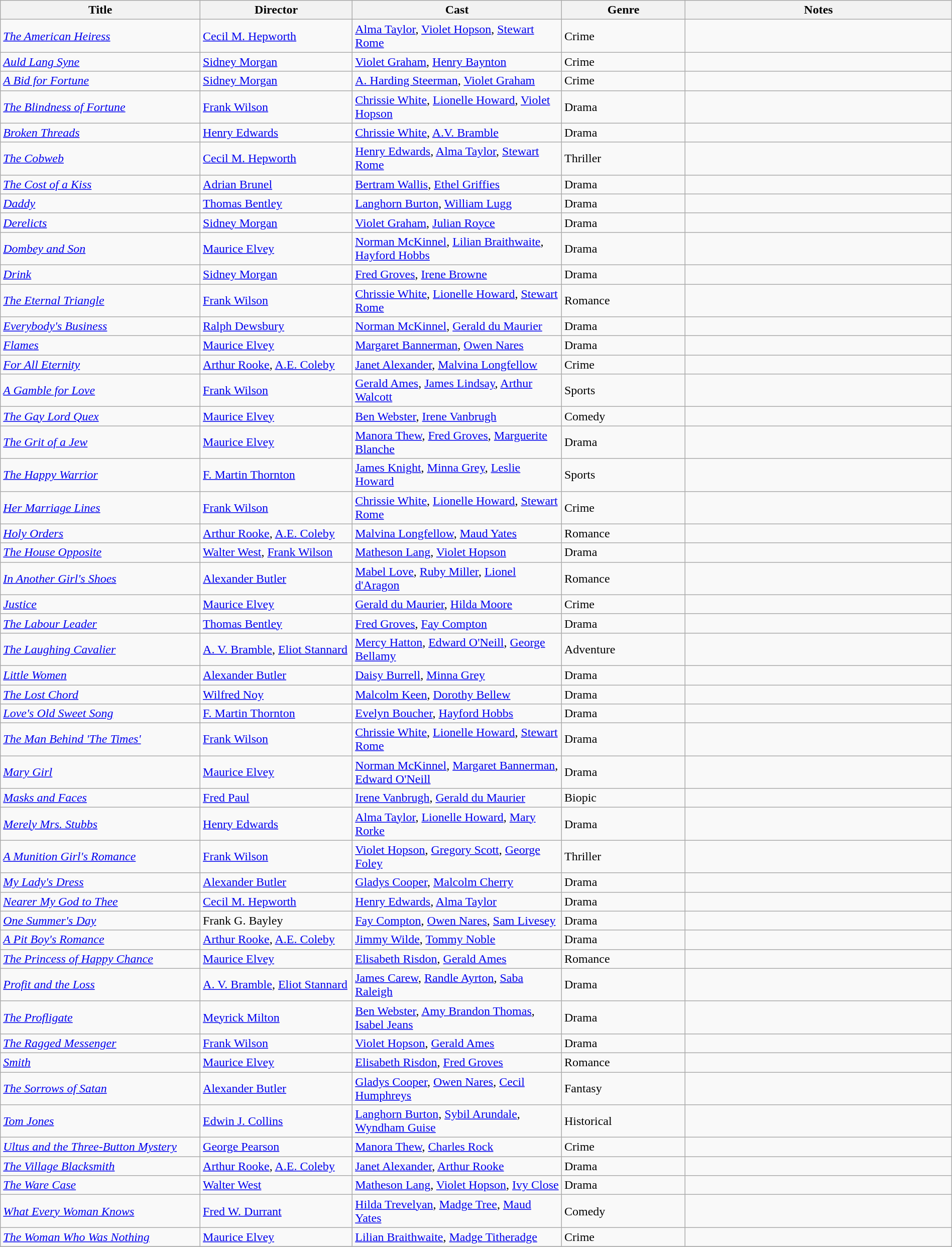<table class="wikitable" width= "100%">
<tr>
<th width=21%>Title</th>
<th width=16%>Director</th>
<th width=22%>Cast</th>
<th width=13%>Genre</th>
<th width=28%>Notes</th>
</tr>
<tr>
<td><em><a href='#'>The American Heiress</a></em></td>
<td><a href='#'>Cecil M. Hepworth</a></td>
<td><a href='#'>Alma Taylor</a>, <a href='#'>Violet Hopson</a>, <a href='#'>Stewart Rome</a></td>
<td>Crime</td>
<td></td>
</tr>
<tr>
<td><em><a href='#'>Auld Lang Syne</a></em></td>
<td><a href='#'>Sidney Morgan</a></td>
<td><a href='#'>Violet Graham</a>, <a href='#'>Henry Baynton</a></td>
<td>Crime</td>
<td></td>
</tr>
<tr>
<td><em><a href='#'>A Bid for Fortune</a></em></td>
<td><a href='#'>Sidney Morgan</a></td>
<td><a href='#'>A. Harding Steerman</a>, <a href='#'>Violet Graham</a></td>
<td>Crime</td>
<td></td>
</tr>
<tr>
<td><em><a href='#'>The Blindness of Fortune</a></em></td>
<td><a href='#'>Frank Wilson</a></td>
<td><a href='#'>Chrissie White</a>, <a href='#'>Lionelle Howard</a>, <a href='#'>Violet Hopson</a></td>
<td>Drama</td>
<td></td>
</tr>
<tr>
<td><em><a href='#'>Broken Threads</a></em></td>
<td><a href='#'>Henry Edwards</a></td>
<td><a href='#'>Chrissie White</a>, <a href='#'>A.V. Bramble</a></td>
<td>Drama</td>
<td></td>
</tr>
<tr>
<td><em><a href='#'>The Cobweb</a></em></td>
<td><a href='#'>Cecil M. Hepworth</a></td>
<td><a href='#'>Henry Edwards</a>, <a href='#'>Alma Taylor</a>, <a href='#'>Stewart Rome</a></td>
<td>Thriller</td>
<td></td>
</tr>
<tr>
<td><em><a href='#'>The Cost of a Kiss</a></em></td>
<td><a href='#'>Adrian Brunel</a></td>
<td><a href='#'>Bertram Wallis</a>, <a href='#'>Ethel Griffies</a></td>
<td>Drama</td>
<td></td>
</tr>
<tr>
<td><em><a href='#'>Daddy</a></em></td>
<td><a href='#'>Thomas Bentley</a></td>
<td><a href='#'>Langhorn Burton</a>, <a href='#'>William Lugg</a></td>
<td>Drama</td>
<td></td>
</tr>
<tr>
<td><em><a href='#'>Derelicts</a></em></td>
<td><a href='#'>Sidney Morgan</a></td>
<td><a href='#'>Violet Graham</a>, <a href='#'>Julian Royce</a></td>
<td>Drama</td>
<td></td>
</tr>
<tr>
<td><em><a href='#'>Dombey and Son</a></em></td>
<td><a href='#'>Maurice Elvey</a></td>
<td><a href='#'>Norman McKinnel</a>, <a href='#'>Lilian Braithwaite</a>, <a href='#'>Hayford Hobbs</a></td>
<td>Drama</td>
<td></td>
</tr>
<tr>
<td><em><a href='#'>Drink</a></em></td>
<td><a href='#'>Sidney Morgan</a></td>
<td><a href='#'>Fred Groves</a>, <a href='#'>Irene Browne</a></td>
<td>Drama</td>
<td></td>
</tr>
<tr>
<td><em><a href='#'>The Eternal Triangle</a></em></td>
<td><a href='#'>Frank Wilson</a></td>
<td><a href='#'>Chrissie White</a>, <a href='#'>Lionelle Howard</a>, <a href='#'>Stewart Rome</a></td>
<td>Romance</td>
<td></td>
</tr>
<tr>
<td><em><a href='#'>Everybody's Business</a></em></td>
<td><a href='#'>Ralph Dewsbury</a></td>
<td><a href='#'>Norman McKinnel</a>, <a href='#'>Gerald du Maurier</a></td>
<td>Drama</td>
<td></td>
</tr>
<tr>
<td><em><a href='#'>Flames</a></em></td>
<td><a href='#'>Maurice Elvey</a></td>
<td><a href='#'>Margaret Bannerman</a>, <a href='#'>Owen Nares</a></td>
<td>Drama</td>
<td></td>
</tr>
<tr>
<td><em><a href='#'>For All Eternity</a></em></td>
<td><a href='#'>Arthur Rooke</a>, <a href='#'>A.E. Coleby</a></td>
<td><a href='#'>Janet Alexander</a>, <a href='#'>Malvina Longfellow</a></td>
<td>Crime</td>
<td></td>
</tr>
<tr>
<td><em><a href='#'>A Gamble for Love</a></em></td>
<td><a href='#'>Frank Wilson</a></td>
<td><a href='#'>Gerald Ames</a>, <a href='#'>James Lindsay</a>, <a href='#'>Arthur Walcott</a></td>
<td>Sports</td>
<td></td>
</tr>
<tr>
<td><em><a href='#'>The Gay Lord Quex</a></em></td>
<td><a href='#'>Maurice Elvey</a></td>
<td><a href='#'>Ben Webster</a>, <a href='#'>Irene Vanbrugh</a></td>
<td>Comedy</td>
<td></td>
</tr>
<tr>
<td><em><a href='#'>The Grit of a Jew</a></em></td>
<td><a href='#'>Maurice Elvey</a></td>
<td><a href='#'>Manora Thew</a>, <a href='#'>Fred Groves</a>, <a href='#'>Marguerite Blanche</a></td>
<td>Drama</td>
<td></td>
</tr>
<tr>
<td><em><a href='#'>The Happy Warrior</a></em></td>
<td><a href='#'>F. Martin Thornton</a></td>
<td><a href='#'>James Knight</a>, <a href='#'>Minna Grey</a>, <a href='#'>Leslie Howard</a></td>
<td>Sports</td>
<td></td>
</tr>
<tr>
<td><em><a href='#'>Her Marriage Lines</a></em></td>
<td><a href='#'>Frank Wilson</a></td>
<td><a href='#'>Chrissie White</a>, <a href='#'>Lionelle Howard</a>, <a href='#'>Stewart Rome</a></td>
<td>Crime</td>
<td></td>
</tr>
<tr>
<td><em><a href='#'>Holy Orders</a></em></td>
<td><a href='#'>Arthur Rooke</a>, <a href='#'>A.E. Coleby</a></td>
<td><a href='#'>Malvina Longfellow</a>, <a href='#'>Maud Yates</a></td>
<td>Romance</td>
<td></td>
</tr>
<tr>
<td><em><a href='#'>The House Opposite</a></em></td>
<td><a href='#'>Walter West</a>, <a href='#'>Frank Wilson</a></td>
<td><a href='#'>Matheson Lang</a>, <a href='#'>Violet Hopson</a></td>
<td>Drama</td>
<td></td>
</tr>
<tr>
<td><em><a href='#'>In Another Girl's Shoes</a></em></td>
<td><a href='#'>Alexander Butler</a></td>
<td><a href='#'>Mabel Love</a>, <a href='#'>Ruby Miller</a>, <a href='#'>Lionel d'Aragon</a></td>
<td>Romance</td>
<td></td>
</tr>
<tr>
<td><em><a href='#'>Justice</a></em></td>
<td><a href='#'>Maurice Elvey</a></td>
<td><a href='#'>Gerald du Maurier</a>, <a href='#'>Hilda Moore</a></td>
<td>Crime</td>
<td></td>
</tr>
<tr>
<td><em><a href='#'>The Labour Leader</a></em></td>
<td><a href='#'>Thomas Bentley</a></td>
<td><a href='#'>Fred Groves</a>, <a href='#'>Fay Compton</a></td>
<td>Drama</td>
<td></td>
</tr>
<tr>
<td><em><a href='#'>The Laughing Cavalier</a></em></td>
<td><a href='#'>A. V. Bramble</a>, <a href='#'>Eliot Stannard</a></td>
<td><a href='#'>Mercy Hatton</a>, <a href='#'>Edward O'Neill</a>, <a href='#'>George Bellamy</a></td>
<td>Adventure</td>
<td></td>
</tr>
<tr>
<td><em><a href='#'>Little Women</a></em></td>
<td><a href='#'>Alexander Butler</a></td>
<td><a href='#'>Daisy Burrell</a>, <a href='#'>Minna Grey</a></td>
<td>Drama</td>
<td></td>
</tr>
<tr>
<td><em><a href='#'>The Lost Chord</a></em></td>
<td><a href='#'>Wilfred Noy</a></td>
<td><a href='#'>Malcolm Keen</a>, <a href='#'>Dorothy Bellew</a></td>
<td>Drama</td>
<td></td>
</tr>
<tr>
<td><em><a href='#'>Love's Old Sweet Song</a></em></td>
<td><a href='#'>F. Martin Thornton</a></td>
<td><a href='#'>Evelyn Boucher</a>, <a href='#'>Hayford Hobbs</a></td>
<td>Drama</td>
<td></td>
</tr>
<tr>
<td><em><a href='#'>The Man Behind 'The Times'</a></em></td>
<td><a href='#'>Frank Wilson</a></td>
<td><a href='#'>Chrissie White</a>, <a href='#'>Lionelle Howard</a>, <a href='#'>Stewart Rome</a></td>
<td>Drama</td>
<td></td>
</tr>
<tr>
<td><em><a href='#'>Mary Girl</a></em></td>
<td><a href='#'>Maurice Elvey</a></td>
<td><a href='#'>Norman McKinnel</a>, <a href='#'>Margaret Bannerman</a>, <a href='#'>Edward O'Neill</a></td>
<td>Drama</td>
<td></td>
</tr>
<tr>
<td><em><a href='#'>Masks and Faces</a></em></td>
<td><a href='#'>Fred Paul</a></td>
<td><a href='#'>Irene Vanbrugh</a>, <a href='#'>Gerald du Maurier</a></td>
<td>Biopic</td>
<td></td>
</tr>
<tr>
<td><em><a href='#'>Merely Mrs. Stubbs</a></em></td>
<td><a href='#'>Henry Edwards</a></td>
<td><a href='#'>Alma Taylor</a>, <a href='#'>Lionelle Howard</a>, <a href='#'>Mary Rorke</a></td>
<td>Drama</td>
<td></td>
</tr>
<tr>
<td><em><a href='#'>A Munition Girl's Romance</a></em></td>
<td><a href='#'>Frank Wilson</a></td>
<td><a href='#'>Violet Hopson</a>, <a href='#'>Gregory Scott</a>, <a href='#'>George Foley</a></td>
<td>Thriller</td>
<td></td>
</tr>
<tr>
<td><em><a href='#'>My Lady's Dress</a></em></td>
<td><a href='#'>Alexander Butler</a></td>
<td><a href='#'>Gladys Cooper</a>, <a href='#'>Malcolm Cherry</a></td>
<td>Drama</td>
<td></td>
</tr>
<tr>
<td><em><a href='#'>Nearer My God to Thee</a></em></td>
<td><a href='#'>Cecil M. Hepworth</a></td>
<td><a href='#'>Henry Edwards</a>, <a href='#'>Alma Taylor</a></td>
<td>Drama</td>
<td></td>
</tr>
<tr>
<td><em><a href='#'>One Summer's Day</a></em></td>
<td>Frank G. Bayley</td>
<td><a href='#'>Fay Compton</a>, <a href='#'>Owen Nares</a>, <a href='#'>Sam Livesey</a></td>
<td>Drama</td>
<td></td>
</tr>
<tr>
<td><em><a href='#'>A Pit Boy's Romance</a></em></td>
<td><a href='#'>Arthur Rooke</a>, <a href='#'>A.E. Coleby</a></td>
<td><a href='#'>Jimmy Wilde</a>, <a href='#'>Tommy Noble</a></td>
<td>Drama</td>
<td></td>
</tr>
<tr>
<td><em><a href='#'>The Princess of Happy Chance</a></em></td>
<td><a href='#'>Maurice Elvey</a></td>
<td><a href='#'>Elisabeth Risdon</a>, <a href='#'>Gerald Ames</a></td>
<td>Romance</td>
<td></td>
</tr>
<tr>
<td><em><a href='#'>Profit and the Loss</a></em></td>
<td><a href='#'>A. V. Bramble</a>, <a href='#'>Eliot Stannard</a></td>
<td><a href='#'>James Carew</a>, <a href='#'>Randle Ayrton</a>, <a href='#'>Saba Raleigh</a></td>
<td>Drama</td>
<td></td>
</tr>
<tr>
<td><em><a href='#'>The Profligate</a></em></td>
<td><a href='#'>Meyrick Milton</a></td>
<td><a href='#'>Ben Webster</a>, <a href='#'>Amy Brandon Thomas</a>, <a href='#'>Isabel Jeans</a></td>
<td>Drama</td>
<td></td>
</tr>
<tr>
<td><em><a href='#'>The Ragged Messenger</a></em></td>
<td><a href='#'>Frank Wilson</a></td>
<td><a href='#'>Violet Hopson</a>, <a href='#'>Gerald Ames</a></td>
<td>Drama</td>
<td></td>
</tr>
<tr>
<td><em><a href='#'>Smith</a></em></td>
<td><a href='#'>Maurice Elvey</a></td>
<td><a href='#'>Elisabeth Risdon</a>, <a href='#'>Fred Groves</a></td>
<td>Romance</td>
<td></td>
</tr>
<tr>
<td><em><a href='#'>The Sorrows of Satan</a></em></td>
<td><a href='#'>Alexander Butler</a></td>
<td><a href='#'>Gladys Cooper</a>, <a href='#'>Owen Nares</a>, <a href='#'>Cecil Humphreys</a></td>
<td>Fantasy</td>
<td></td>
</tr>
<tr>
<td><em><a href='#'>Tom Jones</a></em></td>
<td><a href='#'>Edwin J. Collins</a></td>
<td><a href='#'>Langhorn Burton</a>, <a href='#'>Sybil Arundale</a>, <a href='#'>Wyndham Guise</a></td>
<td>Historical</td>
<td></td>
</tr>
<tr>
<td><em><a href='#'>Ultus and the Three-Button Mystery</a></em></td>
<td><a href='#'>George Pearson</a></td>
<td><a href='#'>Manora Thew</a>, <a href='#'>Charles Rock</a></td>
<td>Crime</td>
<td></td>
</tr>
<tr>
<td><em><a href='#'>The Village Blacksmith</a></em></td>
<td><a href='#'>Arthur Rooke</a>, <a href='#'>A.E. Coleby</a></td>
<td><a href='#'>Janet Alexander</a>, <a href='#'>Arthur Rooke</a></td>
<td>Drama</td>
<td></td>
</tr>
<tr>
<td><em><a href='#'>The Ware Case</a></em></td>
<td><a href='#'>Walter West</a></td>
<td><a href='#'>Matheson Lang</a>, <a href='#'>Violet Hopson</a>, <a href='#'>Ivy Close</a></td>
<td>Drama</td>
<td></td>
</tr>
<tr>
<td><em><a href='#'>What Every Woman Knows</a></em></td>
<td><a href='#'>Fred W. Durrant</a></td>
<td><a href='#'>Hilda Trevelyan</a>, <a href='#'>Madge Tree</a>, <a href='#'>Maud Yates</a></td>
<td>Comedy</td>
<td></td>
</tr>
<tr>
<td><em><a href='#'>The Woman Who Was Nothing</a></em></td>
<td><a href='#'>Maurice Elvey</a></td>
<td><a href='#'>Lilian Braithwaite</a>, <a href='#'>Madge Titheradge</a></td>
<td>Crime</td>
<td></td>
</tr>
<tr>
</tr>
</table>
